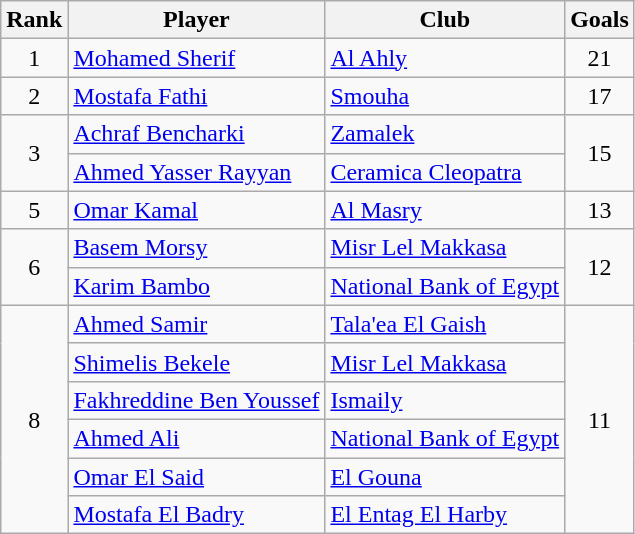<table class="wikitable" style="text-align:center">
<tr>
<th>Rank</th>
<th>Player</th>
<th>Club</th>
<th>Goals</th>
</tr>
<tr>
<td>1</td>
<td align="left"> <a href='#'>Mohamed Sherif</a></td>
<td align="left"><a href='#'>Al Ahly</a></td>
<td>21</td>
</tr>
<tr>
<td>2</td>
<td align="left"> <a href='#'>Mostafa Fathi</a></td>
<td align="left"><a href='#'>Smouha</a></td>
<td>17</td>
</tr>
<tr>
<td rowspan="2">3</td>
<td align="left"> <a href='#'>Achraf Bencharki</a></td>
<td align="left"><a href='#'>Zamalek</a></td>
<td rowspan="2">15</td>
</tr>
<tr>
<td align="left"> <a href='#'>Ahmed Yasser Rayyan</a></td>
<td align="left"><a href='#'>Ceramica Cleopatra</a></td>
</tr>
<tr>
<td>5</td>
<td align="left"> <a href='#'>Omar Kamal</a></td>
<td align="left"><a href='#'>Al Masry</a></td>
<td>13</td>
</tr>
<tr>
<td rowspan="2">6</td>
<td align="left"> <a href='#'>Basem Morsy</a></td>
<td align="left"><a href='#'>Misr Lel Makkasa</a></td>
<td rowspan="2">12</td>
</tr>
<tr>
<td align="left"> <a href='#'>Karim Bambo</a></td>
<td align="left"><a href='#'>National Bank of Egypt</a></td>
</tr>
<tr>
<td rowspan="6">8</td>
<td align="left"> <a href='#'>Ahmed Samir</a></td>
<td align="left"><a href='#'>Tala'ea El Gaish</a></td>
<td rowspan="6">11</td>
</tr>
<tr>
<td align="left"> <a href='#'>Shimelis Bekele</a></td>
<td align="left"><a href='#'>Misr Lel Makkasa</a></td>
</tr>
<tr>
<td align="left"> <a href='#'>Fakhreddine Ben Youssef</a></td>
<td align="left"><a href='#'>Ismaily</a></td>
</tr>
<tr>
<td align="left"> <a href='#'>Ahmed Ali</a></td>
<td align="left"><a href='#'>National Bank of Egypt</a></td>
</tr>
<tr>
<td align="left"> <a href='#'>Omar El Said</a></td>
<td align="left"><a href='#'>El Gouna</a></td>
</tr>
<tr>
<td align="left"> <a href='#'>Mostafa El Badry</a></td>
<td align="left"><a href='#'>El Entag El Harby</a></td>
</tr>
</table>
